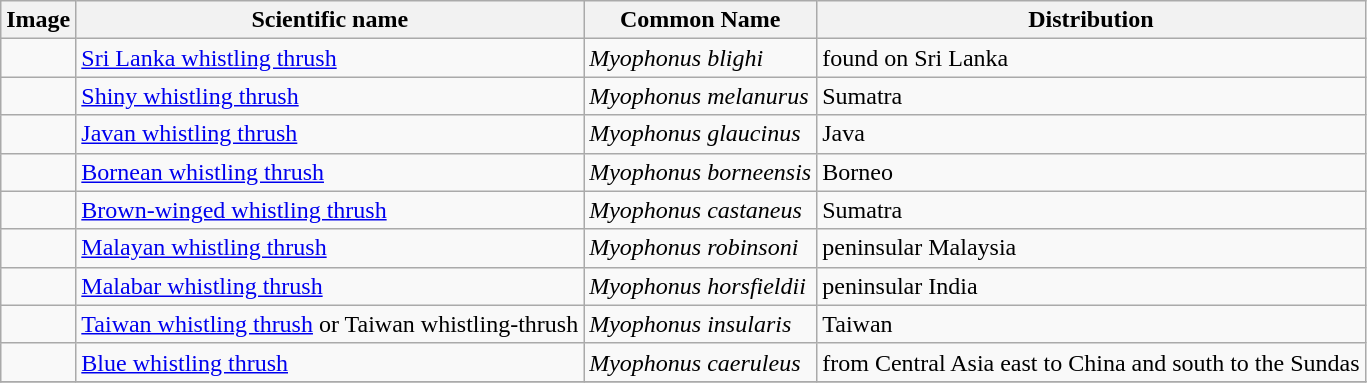<table class="wikitable">
<tr>
<th>Image</th>
<th>Scientific name</th>
<th>Common Name</th>
<th>Distribution</th>
</tr>
<tr>
<td></td>
<td><a href='#'>Sri Lanka whistling thrush</a></td>
<td><em>Myophonus blighi</em></td>
<td>found on Sri Lanka</td>
</tr>
<tr>
<td></td>
<td><a href='#'>Shiny whistling thrush</a></td>
<td><em>Myophonus melanurus</em></td>
<td>Sumatra</td>
</tr>
<tr>
<td></td>
<td><a href='#'>Javan whistling thrush</a></td>
<td><em>Myophonus glaucinus</em></td>
<td>Java</td>
</tr>
<tr>
<td></td>
<td><a href='#'>Bornean whistling thrush</a></td>
<td><em>Myophonus borneensis</em></td>
<td>Borneo</td>
</tr>
<tr>
<td></td>
<td><a href='#'>Brown-winged whistling thrush</a></td>
<td><em>Myophonus castaneus</em></td>
<td>Sumatra</td>
</tr>
<tr>
<td></td>
<td><a href='#'>Malayan whistling thrush</a></td>
<td><em>Myophonus robinsoni</em></td>
<td>peninsular Malaysia</td>
</tr>
<tr>
<td></td>
<td><a href='#'>Malabar whistling thrush</a></td>
<td><em>Myophonus horsfieldii</em></td>
<td>peninsular India</td>
</tr>
<tr>
<td></td>
<td><a href='#'>Taiwan whistling thrush</a> or Taiwan whistling-thrush</td>
<td><em>Myophonus insularis</em></td>
<td>Taiwan</td>
</tr>
<tr>
<td></td>
<td><a href='#'>Blue whistling thrush</a></td>
<td><em>Myophonus caeruleus</em></td>
<td>from Central Asia east to China and south to the Sundas</td>
</tr>
<tr>
</tr>
</table>
